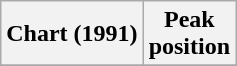<table class="wikitable sortable plainrowheaders" style="text-align:center;">
<tr>
<th scope="col">Chart (1991)</th>
<th scope="col">Peak<br>position</th>
</tr>
<tr>
</tr>
</table>
